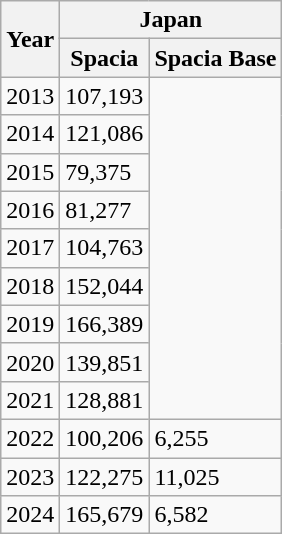<table class="wikitable">
<tr>
<th rowspan="2">Year</th>
<th colspan="2">Japan</th>
</tr>
<tr>
<th>Spacia</th>
<th>Spacia Base</th>
</tr>
<tr>
<td>2013</td>
<td>107,193</td>
<td rowspan="9"></td>
</tr>
<tr>
<td>2014</td>
<td>121,086</td>
</tr>
<tr>
<td>2015</td>
<td>79,375</td>
</tr>
<tr>
<td>2016</td>
<td>81,277</td>
</tr>
<tr>
<td>2017</td>
<td>104,763</td>
</tr>
<tr>
<td>2018</td>
<td>152,044</td>
</tr>
<tr>
<td>2019</td>
<td>166,389</td>
</tr>
<tr>
<td>2020</td>
<td>139,851</td>
</tr>
<tr>
<td>2021</td>
<td>128,881</td>
</tr>
<tr>
<td>2022</td>
<td>100,206</td>
<td>6,255</td>
</tr>
<tr>
<td>2023</td>
<td>122,275</td>
<td>11,025</td>
</tr>
<tr>
<td>2024</td>
<td>165,679</td>
<td>6,582</td>
</tr>
</table>
